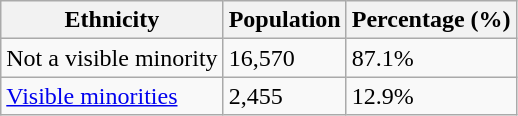<table class="wikitable">
<tr>
<th>Ethnicity</th>
<th>Population</th>
<th>Percentage (%)</th>
</tr>
<tr>
<td>Not a visible minority</td>
<td>16,570</td>
<td>87.1%</td>
</tr>
<tr>
<td><a href='#'>Visible minorities</a></td>
<td>2,455</td>
<td>12.9%</td>
</tr>
</table>
